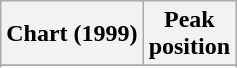<table class="wikitable">
<tr>
<th align="left">Chart (1999)</th>
<th align="left">Peak<br>position</th>
</tr>
<tr>
</tr>
<tr>
</tr>
</table>
